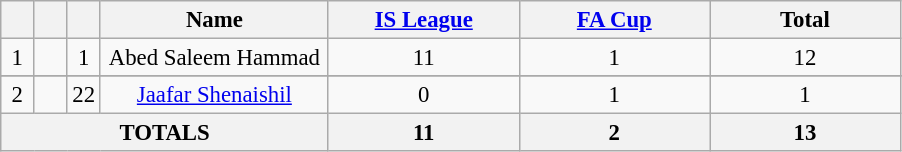<table class="wikitable" style="font-size: 95%; text-align: center;">
<tr>
<th width=15></th>
<th width=15></th>
<th width=15></th>
<th width=145>Name</th>
<th width=120><a href='#'>IS League</a></th>
<th width=120><a href='#'>FA Cup</a></th>
<th width=120>Total</th>
</tr>
<tr>
<td rowspan="1">1</td>
<td></td>
<td>1</td>
<td>Abed Saleem Hammad</td>
<td>11</td>
<td>1</td>
<td>12</td>
</tr>
<tr>
</tr>
<tr>
<td rowspan="1">2</td>
<td></td>
<td>22</td>
<td><a href='#'>Jaafar Shenaishil</a></td>
<td>0</td>
<td>1</td>
<td>1</td>
</tr>
<tr>
<th colspan="4">TOTALS</th>
<th>11</th>
<th>2</th>
<th>13</th>
</tr>
</table>
